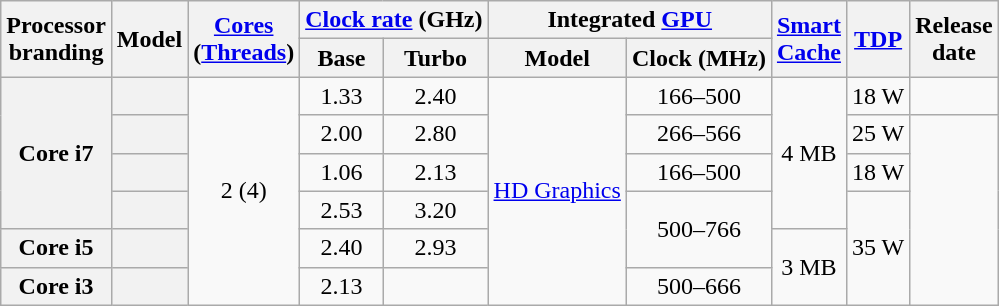<table class="wikitable sortable nowrap" style="text-align: center;">
<tr>
<th class="unsortable" rowspan="2">Processor<br>branding</th>
<th rowspan="2">Model</th>
<th class="unsortable" rowspan="2"><a href='#'>Cores</a><br>(<a href='#'>Threads</a>)</th>
<th colspan="2"><a href='#'>Clock rate</a> (GHz)</th>
<th colspan="2">Integrated <a href='#'>GPU</a></th>
<th class="unsortable" rowspan="2"><a href='#'>Smart<br>Cache</a></th>
<th rowspan="2"><a href='#'>TDP</a></th>
<th rowspan="2">Release<br>date</th>
</tr>
<tr>
<th class="unsortable">Base</th>
<th class="unsortable">Turbo</th>
<th class="unsortable">Model</th>
<th class="unsortable">Clock (MHz)</th>
</tr>
<tr>
<th rowspan=4>Core i7</th>
<th style="text-align:left;" data-sort-value="sku6"></th>
<td rowspan=6>2 (4)</td>
<td>1.33</td>
<td>2.40</td>
<td rowspan=6><a href='#'>HD Graphics</a></td>
<td>166–500</td>
<td rowspan=4>4 MB</td>
<td>18 W</td>
<td></td>
</tr>
<tr>
<th style="text-align:left;" data-sort-value="sku5"></th>
<td>2.00</td>
<td>2.80</td>
<td>266–566</td>
<td>25 W</td>
<td rowspan=5></td>
</tr>
<tr>
<th style="text-align:left;" data-sort-value="sku4"></th>
<td>1.06</td>
<td>2.13</td>
<td>166–500</td>
<td>18 W</td>
</tr>
<tr>
<th style="text-align:left;" data-sort-value="sku3"></th>
<td>2.53</td>
<td>3.20</td>
<td rowspan=2>500–766</td>
<td rowspan=3>35 W</td>
</tr>
<tr>
<th>Core i5</th>
<th style="text-align:left;" data-sort-value="sku2"></th>
<td>2.40</td>
<td>2.93</td>
<td rowspan=2>3 MB</td>
</tr>
<tr>
<th>Core i3</th>
<th style="text-align:left;" data-sort-value="sku1"></th>
<td>2.13</td>
<td></td>
<td>500–666</td>
</tr>
</table>
